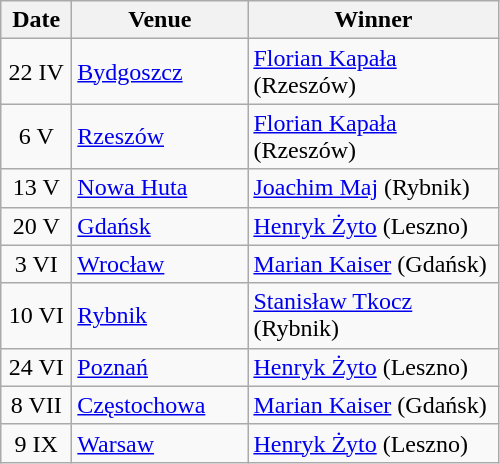<table class=wikitable>
<tr>
<th width=40px>Date</th>
<th width=110px>Venue</th>
<th width=160px>Winner</th>
</tr>
<tr>
<td align=center>22 IV</td>
<td><a href='#'>Bydgoszcz</a></td>
<td><a href='#'>Florian Kapała</a> (Rzeszów)</td>
</tr>
<tr>
<td align=center>6 V</td>
<td><a href='#'>Rzeszów</a></td>
<td><a href='#'>Florian Kapała</a> (Rzeszów)</td>
</tr>
<tr>
<td align=center>13 V</td>
<td><a href='#'>Nowa Huta</a></td>
<td><a href='#'>Joachim Maj</a> (Rybnik)</td>
</tr>
<tr>
<td align=center>20 V</td>
<td><a href='#'>Gdańsk</a></td>
<td><a href='#'>Henryk Żyto</a> (Leszno)</td>
</tr>
<tr>
<td align=center>3 VI</td>
<td><a href='#'>Wrocław</a></td>
<td><a href='#'>Marian Kaiser</a> (Gdańsk)</td>
</tr>
<tr>
<td align=center>10 VI</td>
<td><a href='#'>Rybnik</a></td>
<td><a href='#'>Stanisław Tkocz</a> (Rybnik)</td>
</tr>
<tr>
<td align=center>24 VI</td>
<td><a href='#'>Poznań</a></td>
<td><a href='#'>Henryk Żyto</a> (Leszno)</td>
</tr>
<tr>
<td align=center>8 VII</td>
<td><a href='#'>Częstochowa</a></td>
<td><a href='#'>Marian Kaiser</a> (Gdańsk)</td>
</tr>
<tr>
<td align=center>9 IX</td>
<td><a href='#'>Warsaw</a></td>
<td><a href='#'>Henryk Żyto</a> (Leszno)</td>
</tr>
</table>
